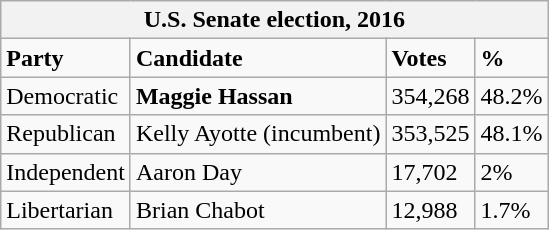<table class="wikitable">
<tr>
<th colspan="4">U.S. Senate election, 2016</th>
</tr>
<tr>
<td><strong>Party</strong></td>
<td><strong>Candidate</strong></td>
<td><strong>Votes</strong></td>
<td><strong>%</strong></td>
</tr>
<tr>
<td>Democratic</td>
<td><strong>Maggie Hassan</strong></td>
<td>354,268</td>
<td>48.2%</td>
</tr>
<tr>
<td>Republican</td>
<td>Kelly Ayotte (incumbent)</td>
<td>353,525</td>
<td>48.1%</td>
</tr>
<tr>
<td>Independent</td>
<td>Aaron Day</td>
<td>17,702</td>
<td>2%</td>
</tr>
<tr>
<td>Libertarian</td>
<td>Brian Chabot</td>
<td>12,988</td>
<td>1.7%</td>
</tr>
</table>
